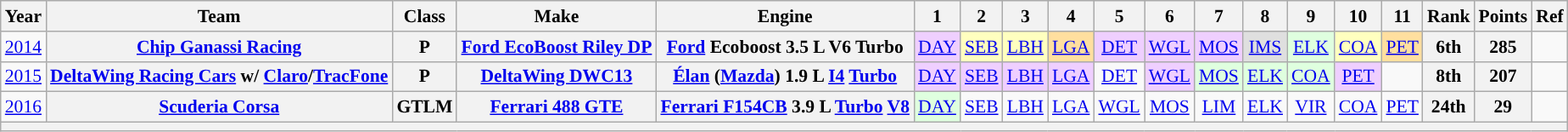<table class="wikitable" style="text-align:center; font-size:90%">
<tr>
<th>Year</th>
<th>Team</th>
<th>Class</th>
<th>Make</th>
<th>Engine</th>
<th>1</th>
<th>2</th>
<th>3</th>
<th>4</th>
<th>5</th>
<th>6</th>
<th>7</th>
<th>8</th>
<th>9</th>
<th>10</th>
<th>11</th>
<th>Rank</th>
<th>Points</th>
<th>Ref</th>
</tr>
<tr>
<td><a href='#'>2014</a></td>
<th><a href='#'>Chip Ganassi Racing</a></th>
<th>P</th>
<th><a href='#'>Ford EcoBoost Riley DP</a></th>
<th><a href='#'>Ford</a> Ecoboost 3.5 L V6 Turbo</th>
<td style="background:#efcfff;"><a href='#'>DAY</a><br></td>
<td style="background:#ffffbf;"><a href='#'>SEB</a><br></td>
<td style="background:#ffffbf;"><a href='#'>LBH</a><br></td>
<td style="background:#ffdf9f;"><a href='#'>LGA</a><br></td>
<td style="background:#efcfff;"><a href='#'>DET</a><br></td>
<td style="background:#efcfff;"><a href='#'>WGL</a><br></td>
<td style="background:#efcfff;"><a href='#'>MOS</a><br></td>
<td style="background:#dfdfdf;"><a href='#'>IMS</a><br></td>
<td style="background:#dfffdf;"><a href='#'>ELK</a><br></td>
<td style="background:#ffffbf;"><a href='#'>COA</a><br></td>
<td style="background:#ffdf9f;"><a href='#'>PET</a><br></td>
<th>6th</th>
<th>285</th>
<td></td>
</tr>
<tr>
<td><a href='#'>2015</a></td>
<th><a href='#'>DeltaWing Racing Cars</a> w/ <a href='#'>Claro</a>/<a href='#'>TracFone</a></th>
<th>P</th>
<th><a href='#'>DeltaWing DWC13</a></th>
<th><a href='#'>Élan</a> (<a href='#'>Mazda</a>) 1.9 L <a href='#'>I4</a> <a href='#'>Turbo</a></th>
<td style="background:#EFCFFF;"><a href='#'>DAY</a><br></td>
<td style="background:#EFCFFF;"><a href='#'>SEB</a><br></td>
<td style="background:#EFCFFF;"><a href='#'>LBH</a><br></td>
<td style="background:#EFCFFF;"><a href='#'>LGA</a><br></td>
<td><a href='#'>DET</a></td>
<td style="background:#EFCFFF;"><a href='#'>WGL</a><br></td>
<td style="background:#DFFFDF;"><a href='#'>MOS</a><br></td>
<td style="background:#DFFFDF;"><a href='#'>ELK</a><br></td>
<td style="background:#DFFFDF;"><a href='#'>COA</a><br></td>
<td style="background:#EFCFFF;"><a href='#'>PET</a><br></td>
<td></td>
<th>8th</th>
<th>207</th>
<td></td>
</tr>
<tr>
<td><a href='#'>2016</a></td>
<th><a href='#'>Scuderia Corsa</a></th>
<th>GTLM</th>
<th><a href='#'>Ferrari 488 GTE</a></th>
<th><a href='#'>Ferrari F154CB</a> 3.9 L <a href='#'>Turbo</a> <a href='#'>V8</a></th>
<td style="background:#DFFFDF;"><a href='#'>DAY</a><br></td>
<td><a href='#'>SEB</a></td>
<td><a href='#'>LBH</a></td>
<td><a href='#'>LGA</a></td>
<td><a href='#'>WGL</a></td>
<td><a href='#'>MOS</a></td>
<td><a href='#'>LIM</a></td>
<td><a href='#'>ELK</a></td>
<td><a href='#'>VIR</a></td>
<td><a href='#'>COA</a></td>
<td><a href='#'>PET</a></td>
<th>24th</th>
<th>29</th>
<td></td>
</tr>
<tr>
<th colspan="19"></th>
</tr>
</table>
